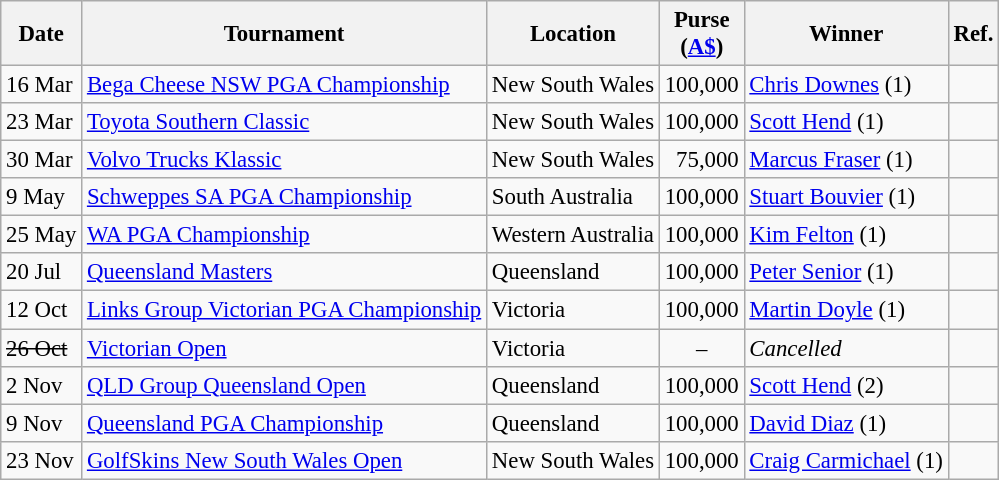<table class="wikitable" style="font-size:95%">
<tr>
<th>Date</th>
<th>Tournament</th>
<th>Location</th>
<th>Purse<br>(<a href='#'>A$</a>)</th>
<th>Winner</th>
<th>Ref.</th>
</tr>
<tr>
<td>16 Mar</td>
<td><a href='#'>Bega Cheese NSW PGA Championship</a></td>
<td>New South Wales</td>
<td align=right>100,000</td>
<td> <a href='#'>Chris Downes</a> (1)</td>
<td></td>
</tr>
<tr>
<td>23 Mar</td>
<td><a href='#'>Toyota Southern Classic</a></td>
<td>New South Wales</td>
<td align=right>100,000</td>
<td> <a href='#'>Scott Hend</a> (1)</td>
<td></td>
</tr>
<tr>
<td>30 Mar</td>
<td><a href='#'>Volvo Trucks Klassic</a></td>
<td>New South Wales</td>
<td align=right>75,000</td>
<td> <a href='#'>Marcus Fraser</a> (1)</td>
<td></td>
</tr>
<tr>
<td>9 May</td>
<td><a href='#'>Schweppes SA PGA Championship</a></td>
<td>South Australia</td>
<td align=right>100,000</td>
<td> <a href='#'>Stuart Bouvier</a> (1)</td>
<td></td>
</tr>
<tr>
<td>25 May</td>
<td><a href='#'>WA PGA Championship</a></td>
<td>Western Australia</td>
<td align=right>100,000</td>
<td> <a href='#'>Kim Felton</a> (1)</td>
<td></td>
</tr>
<tr>
<td>20 Jul</td>
<td><a href='#'>Queensland Masters</a></td>
<td>Queensland</td>
<td align=right>100,000</td>
<td> <a href='#'>Peter Senior</a> (1)</td>
<td></td>
</tr>
<tr>
<td>12 Oct</td>
<td><a href='#'>Links Group Victorian PGA Championship</a></td>
<td>Victoria</td>
<td align=right>100,000</td>
<td> <a href='#'>Martin Doyle</a> (1)</td>
<td></td>
</tr>
<tr>
<td><s>26 Oct</s></td>
<td><a href='#'>Victorian Open</a></td>
<td>Victoria</td>
<td align=center>–</td>
<td><em>Cancelled</em></td>
<td></td>
</tr>
<tr>
<td>2 Nov</td>
<td><a href='#'>QLD Group Queensland Open</a></td>
<td>Queensland</td>
<td align=right>100,000</td>
<td> <a href='#'>Scott Hend</a> (2)</td>
<td></td>
</tr>
<tr>
<td>9 Nov</td>
<td><a href='#'>Queensland PGA Championship</a></td>
<td>Queensland</td>
<td align=right>100,000</td>
<td> <a href='#'>David Diaz</a> (1)</td>
<td></td>
</tr>
<tr>
<td>23 Nov</td>
<td><a href='#'>GolfSkins New South Wales Open</a></td>
<td>New South Wales</td>
<td align=right>100,000</td>
<td> <a href='#'>Craig Carmichael</a> (1)</td>
<td></td>
</tr>
</table>
